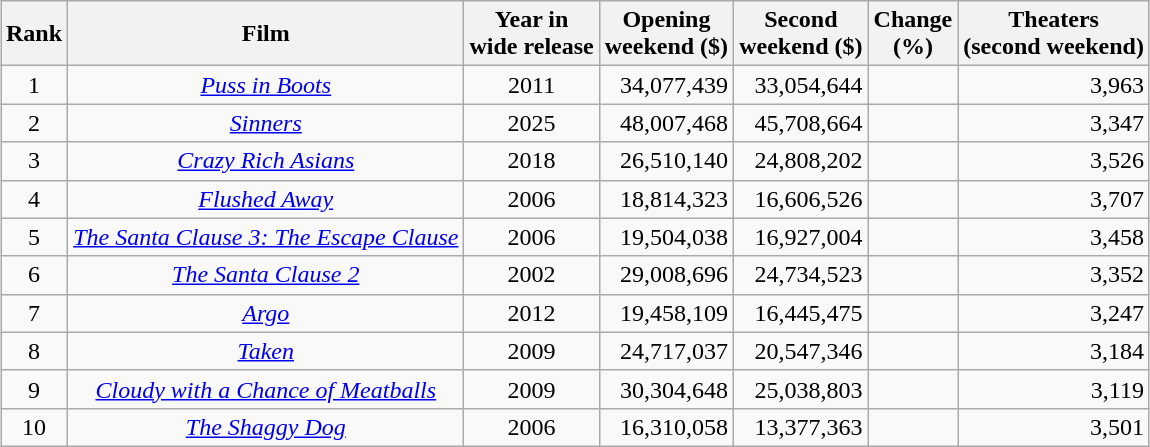<table class="wikitable sortable plainrowheaders" border="1" style="margin:auto; margin:auto;">
<tr>
<th scope="col">Rank</th>
<th scope="col">Film</th>
<th scope="col">Year in<br>wide release</th>
<th scope="col">Opening<br>weekend ($)</th>
<th scope="col">Second<br>weekend ($)</th>
<th scope="col">Change<br>(%)</th>
<th scope="col">Theaters<br>(second weekend)</th>
</tr>
<tr style="text-align:right">
<td style="text-align:center">1</td>
<td style="text-align:center"><em><a href='#'>Puss in Boots</a></em></td>
<td style="text-align:center">2011</td>
<td>34,077,439</td>
<td>33,054,644</td>
<td></td>
<td>3,963</td>
</tr>
<tr style="text-align:right">
<td style="text-align:center">2</td>
<td style="text-align:center"><em><a href='#'>Sinners</a></em></td>
<td style="text-align:center">2025</td>
<td>48,007,468</td>
<td>45,708,664</td>
<td></td>
<td>3,347</td>
</tr>
<tr style="text-align:right">
<td style="text-align:center">3</td>
<td style="text-align:center"><em><a href='#'>Crazy Rich Asians</a></em></td>
<td style="text-align:center">2018</td>
<td>26,510,140</td>
<td>24,808,202</td>
<td></td>
<td>3,526</td>
</tr>
<tr style="text-align:right">
<td style="text-align:center">4</td>
<td style="text-align:center"><em><a href='#'>Flushed Away</a></em></td>
<td style="text-align:center">2006</td>
<td>18,814,323</td>
<td>16,606,526</td>
<td></td>
<td>3,707</td>
</tr>
<tr style="text-align:right">
<td style="text-align:center">5</td>
<td style="text-align:center"><em><a href='#'>The Santa Clause 3: The Escape Clause</a></em></td>
<td style="text-align:center">2006</td>
<td>19,504,038</td>
<td>16,927,004</td>
<td></td>
<td>3,458</td>
</tr>
<tr style="text-align:right">
<td style="text-align:center">6</td>
<td style="text-align:center"><em><a href='#'>The Santa Clause 2</a></em></td>
<td style="text-align:center">2002</td>
<td>29,008,696</td>
<td>24,734,523</td>
<td></td>
<td>3,352</td>
</tr>
<tr style="text-align:right">
<td style="text-align:center">7</td>
<td style="text-align:center"><em><a href='#'>Argo</a></em></td>
<td style="text-align:center">2012</td>
<td>19,458,109</td>
<td>16,445,475</td>
<td></td>
<td>3,247</td>
</tr>
<tr style="text-align:right">
<td style="text-align:center">8</td>
<td style="text-align:center"><em><a href='#'>Taken</a></em></td>
<td style="text-align:center">2009</td>
<td>24,717,037</td>
<td>20,547,346</td>
<td></td>
<td>3,184</td>
</tr>
<tr style="text-align:right">
<td style="text-align:center">9</td>
<td style="text-align:center"><em><a href='#'>Cloudy with a Chance of Meatballs</a></em></td>
<td style="text-align:center">2009</td>
<td>30,304,648</td>
<td>25,038,803</td>
<td></td>
<td>3,119</td>
</tr>
<tr style="text-align:right">
<td style="text-align:center">10</td>
<td style="text-align:center"><em><a href='#'>The Shaggy Dog</a></em></td>
<td style="text-align:center">2006</td>
<td>16,310,058</td>
<td>13,377,363</td>
<td></td>
<td>3,501</td>
</tr>
</table>
